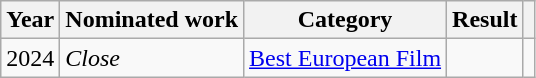<table class="wikitable sortable">
<tr>
<th>Year</th>
<th>Nominated work</th>
<th>Category</th>
<th>Result</th>
<th class="unsortable"></th>
</tr>
<tr>
<td>2024</td>
<td><em>Close</em></td>
<td><a href='#'>Best European Film</a></td>
<td></td>
<td></td>
</tr>
</table>
